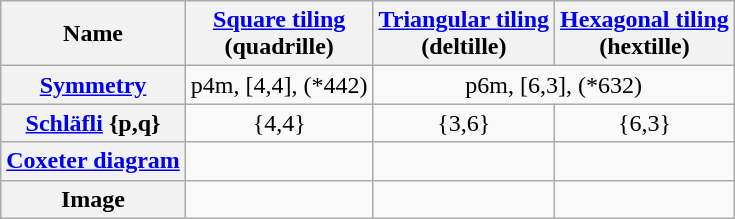<table class=wikitable>
<tr>
<th>Name</th>
<th><a href='#'>Square tiling</a><br>(quadrille)</th>
<th><a href='#'>Triangular tiling</a><br>(deltille)</th>
<th><a href='#'>Hexagonal tiling</a><br>(hextille)</th>
</tr>
<tr align=center>
<th><a href='#'>Symmetry</a></th>
<td>p4m, [4,4], (*442)</td>
<td colspan=2>p6m, [6,3], (*632)</td>
</tr>
<tr align=center>
<th><a href='#'>Schläfli</a> {p,q}</th>
<td>{4,4}</td>
<td>{3,6}</td>
<td>{6,3}</td>
</tr>
<tr align=center>
<th><a href='#'>Coxeter diagram</a></th>
<td></td>
<td></td>
<td></td>
</tr>
<tr align=center>
<th>Image</th>
<td></td>
<td></td>
<td></td>
</tr>
</table>
